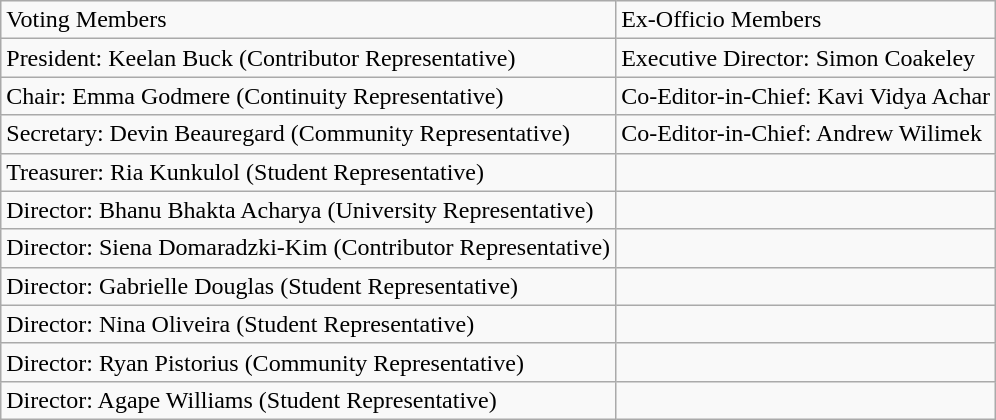<table class="wikitable">
<tr>
<td>Voting Members</td>
<td>Ex-Officio Members</td>
</tr>
<tr>
<td>President:  Keelan Buck (Contributor Representative)</td>
<td>Executive Director:  Simon Coakeley</td>
</tr>
<tr>
<td>Chair: Emma Godmere (Continuity Representative)</td>
<td>Co-Editor-in-Chief: Kavi Vidya Achar</td>
</tr>
<tr>
<td>Secretary: Devin Beauregard (Community Representative)</td>
<td>Co-Editor-in-Chief: Andrew Wilimek</td>
</tr>
<tr>
<td>Treasurer:  Ria Kunkulol (Student Representative)</td>
<td></td>
</tr>
<tr>
<td>Director: Bhanu Bhakta Acharya (University Representative)</td>
<td></td>
</tr>
<tr>
<td>Director: Siena Domaradzki-Kim (Contributor Representative)</td>
<td></td>
</tr>
<tr>
<td>Director: Gabrielle Douglas (Student Representative)</td>
<td></td>
</tr>
<tr>
<td>Director: Nina Oliveira (Student Representative)</td>
<td></td>
</tr>
<tr>
<td>Director: Ryan Pistorius (Community Representative)</td>
<td></td>
</tr>
<tr>
<td>Director: Agape Williams (Student Representative)</td>
</tr>
</table>
